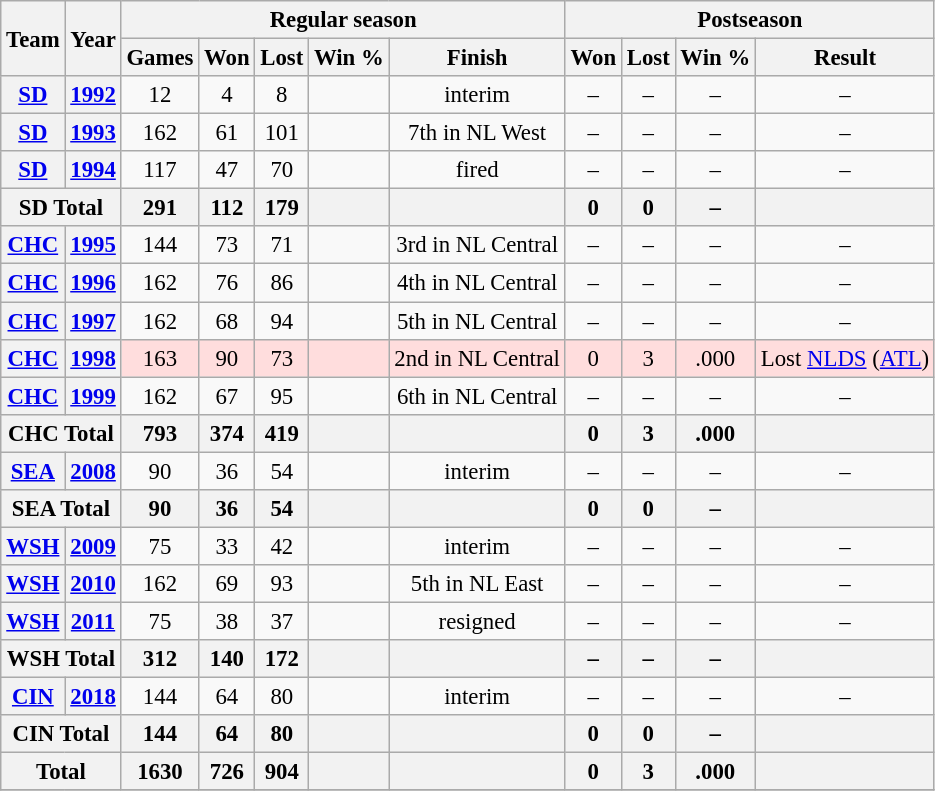<table class="wikitable" style="font-size: 95%; text-align:center;">
<tr>
<th rowspan="2">Team</th>
<th rowspan="2">Year</th>
<th colspan="5">Regular season</th>
<th colspan="4">Postseason</th>
</tr>
<tr>
<th>Games</th>
<th>Won</th>
<th>Lost</th>
<th>Win %</th>
<th>Finish</th>
<th>Won</th>
<th>Lost</th>
<th>Win %</th>
<th>Result</th>
</tr>
<tr>
<th><a href='#'>SD</a></th>
<th><a href='#'>1992</a></th>
<td>12</td>
<td>4</td>
<td>8</td>
<td></td>
<td>interim</td>
<td>–</td>
<td>–</td>
<td>–</td>
<td>–</td>
</tr>
<tr>
<th><a href='#'>SD</a></th>
<th><a href='#'>1993</a></th>
<td>162</td>
<td>61</td>
<td>101</td>
<td></td>
<td>7th in NL West</td>
<td>–</td>
<td>–</td>
<td>–</td>
<td>–</td>
</tr>
<tr>
<th><a href='#'>SD</a></th>
<th><a href='#'>1994</a></th>
<td>117</td>
<td>47</td>
<td>70</td>
<td></td>
<td>fired</td>
<td>–</td>
<td>–</td>
<td>–</td>
<td>–</td>
</tr>
<tr>
<th colspan="2">SD Total</th>
<th>291</th>
<th>112</th>
<th>179</th>
<th></th>
<th></th>
<th>0</th>
<th>0</th>
<th>–</th>
<th></th>
</tr>
<tr>
<th><a href='#'>CHC</a></th>
<th><a href='#'>1995</a></th>
<td>144</td>
<td>73</td>
<td>71</td>
<td></td>
<td>3rd in NL Central</td>
<td>–</td>
<td>–</td>
<td>–</td>
<td>–</td>
</tr>
<tr>
<th><a href='#'>CHC</a></th>
<th><a href='#'>1996</a></th>
<td>162</td>
<td>76</td>
<td>86</td>
<td></td>
<td>4th in NL Central</td>
<td>–</td>
<td>–</td>
<td>–</td>
<td>–</td>
</tr>
<tr>
<th><a href='#'>CHC</a></th>
<th><a href='#'>1997</a></th>
<td>162</td>
<td>68</td>
<td>94</td>
<td></td>
<td>5th in NL Central</td>
<td>–</td>
<td>–</td>
<td>–</td>
<td>–</td>
</tr>
<tr style="background:#fdd;">
<th><a href='#'>CHC</a></th>
<th><a href='#'>1998</a></th>
<td>163</td>
<td>90</td>
<td>73</td>
<td></td>
<td>2nd in NL Central</td>
<td>0</td>
<td>3</td>
<td>.000</td>
<td>Lost <a href='#'>NLDS</a> (<a href='#'>ATL</a>)</td>
</tr>
<tr>
<th><a href='#'>CHC</a></th>
<th><a href='#'>1999</a></th>
<td>162</td>
<td>67</td>
<td>95</td>
<td></td>
<td>6th in NL Central</td>
<td>–</td>
<td>–</td>
<td>–</td>
<td>–</td>
</tr>
<tr>
<th colspan="2">CHC Total</th>
<th>793</th>
<th>374</th>
<th>419</th>
<th></th>
<th></th>
<th>0</th>
<th>3</th>
<th>.000</th>
<th></th>
</tr>
<tr>
<th><a href='#'>SEA</a></th>
<th><a href='#'>2008</a></th>
<td>90</td>
<td>36</td>
<td>54</td>
<td></td>
<td>interim</td>
<td>–</td>
<td>–</td>
<td>–</td>
<td>–</td>
</tr>
<tr>
<th colspan="2">SEA Total</th>
<th>90</th>
<th>36</th>
<th>54</th>
<th></th>
<th></th>
<th>0</th>
<th>0</th>
<th>–</th>
<th></th>
</tr>
<tr>
<th><a href='#'>WSH</a></th>
<th><a href='#'>2009</a></th>
<td>75</td>
<td>33</td>
<td>42</td>
<td></td>
<td>interim</td>
<td>–</td>
<td>–</td>
<td>–</td>
<td>–</td>
</tr>
<tr>
<th><a href='#'>WSH</a></th>
<th><a href='#'>2010</a></th>
<td>162</td>
<td>69</td>
<td>93</td>
<td></td>
<td>5th in NL East</td>
<td>–</td>
<td>–</td>
<td>–</td>
<td>–</td>
</tr>
<tr>
<th><a href='#'>WSH</a></th>
<th><a href='#'>2011</a></th>
<td>75</td>
<td>38</td>
<td>37</td>
<td></td>
<td>resigned</td>
<td>–</td>
<td>–</td>
<td>–</td>
<td>–</td>
</tr>
<tr>
<th colspan="2">WSH Total</th>
<th>312</th>
<th>140</th>
<th>172</th>
<th></th>
<th></th>
<th>–</th>
<th>–</th>
<th>–</th>
<th></th>
</tr>
<tr>
<th><a href='#'>CIN</a></th>
<th><a href='#'>2018</a></th>
<td>144</td>
<td>64</td>
<td>80</td>
<td></td>
<td>interim</td>
<td>–</td>
<td>–</td>
<td>–</td>
<td>–</td>
</tr>
<tr>
<th colspan="2">CIN Total</th>
<th>144</th>
<th>64</th>
<th>80</th>
<th></th>
<th></th>
<th>0</th>
<th>0</th>
<th>–</th>
<th></th>
</tr>
<tr>
<th colspan="2">Total</th>
<th>1630</th>
<th>726</th>
<th>904</th>
<th></th>
<th></th>
<th>0</th>
<th>3</th>
<th>.000</th>
<th></th>
</tr>
<tr>
</tr>
</table>
